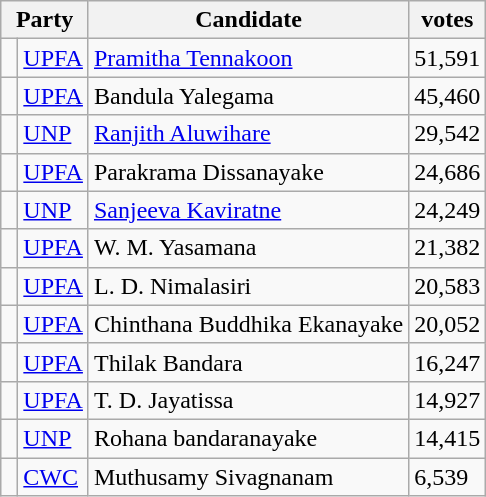<table class="wikitable sortable mw-collapsible">
<tr>
<th colspan="2">Party</th>
<th>Candidate</th>
<th>votes</th>
</tr>
<tr>
<td bgcolor=> </td>
<td align=left><a href='#'>UPFA</a></td>
<td><a href='#'>Pramitha Tennakoon</a></td>
<td>51,591</td>
</tr>
<tr>
<td bgcolor=> </td>
<td align=left><a href='#'>UPFA</a></td>
<td>Bandula Yalegama</td>
<td>45,460</td>
</tr>
<tr>
<td bgcolor=> </td>
<td align=left><a href='#'>UNP</a></td>
<td><a href='#'>Ranjith Aluwihare</a></td>
<td>29,542</td>
</tr>
<tr>
<td bgcolor=> </td>
<td align=left><a href='#'>UPFA</a></td>
<td>Parakrama Dissanayake</td>
<td>24,686</td>
</tr>
<tr>
<td bgcolor=> </td>
<td align=left><a href='#'>UNP</a></td>
<td><a href='#'>Sanjeeva Kaviratne</a></td>
<td>24,249</td>
</tr>
<tr>
<td bgcolor=> </td>
<td align=left><a href='#'>UPFA</a></td>
<td>W. M. Yasamana</td>
<td>21,382</td>
</tr>
<tr>
<td bgcolor=> </td>
<td align=left><a href='#'>UPFA</a></td>
<td>L. D. Nimalasiri</td>
<td>20,583</td>
</tr>
<tr>
<td bgcolor=> </td>
<td align=left><a href='#'>UPFA</a></td>
<td>Chinthana Buddhika Ekanayake</td>
<td>20,052</td>
</tr>
<tr>
<td bgcolor=> </td>
<td align=left><a href='#'>UPFA</a></td>
<td>Thilak Bandara</td>
<td>16,247</td>
</tr>
<tr>
<td bgcolor=> </td>
<td align=left><a href='#'>UPFA</a></td>
<td>T. D. Jayatissa</td>
<td>14,927</td>
</tr>
<tr>
<td bgcolor=> </td>
<td align=left><a href='#'>UNP</a></td>
<td>Rohana bandaranayake</td>
<td>14,415</td>
</tr>
<tr>
<td bgcolor=> </td>
<td align=left><a href='#'>CWC</a></td>
<td>Muthusamy Sivagnanam</td>
<td>6,539</td>
</tr>
</table>
